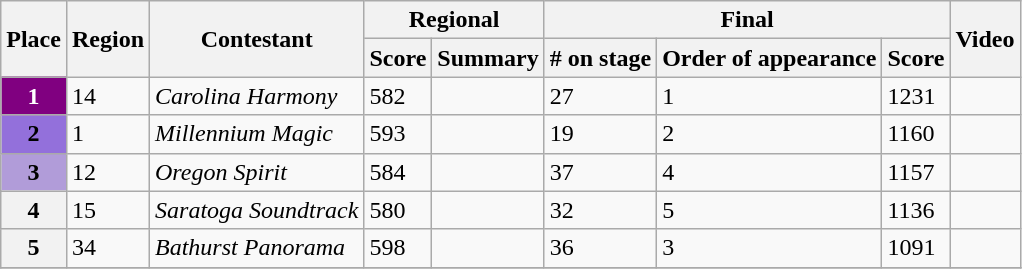<table class="wikitable sortable">
<tr>
<th scope="col" rowspan="2">Place</th>
<th scope="col" rowspan="2">Region</th>
<th scope="col" rowspan="2">Contestant</th>
<th scope="col" colspan="2">Regional</th>
<th colspan="3">Final</th>
<th scope="col" rowspan="2" class="unsortable">Video</th>
</tr>
<tr>
<th scope="col">Score</th>
<th scope="col" class="unsortable">Summary</th>
<th># on stage</th>
<th scope="col">Order of appearance</th>
<th scope="col">Score</th>
</tr>
<tr>
<th scope="row" style="background: #800080; color:#fff;">1</th>
<td>14</td>
<td><em>Carolina Harmony</em></td>
<td>582</td>
<td></td>
<td>27</td>
<td>1</td>
<td>1231</td>
<td></td>
</tr>
<tr>
<th style="background: #9370DB;">2</th>
<td>1</td>
<td><em>Millennium Magic</em></td>
<td>593</td>
<td></td>
<td>19</td>
<td>2</td>
<td>1160</td>
<td></td>
</tr>
<tr>
<th style="background: #B19CD9;">3</th>
<td>12</td>
<td><em>Oregon Spirit</em></td>
<td>584</td>
<td></td>
<td>37</td>
<td>4</td>
<td>1157</td>
<td></td>
</tr>
<tr>
<th>4</th>
<td>15</td>
<td><em>Saratoga Soundtrack</em></td>
<td>580</td>
<td></td>
<td>32</td>
<td>5</td>
<td>1136</td>
<td></td>
</tr>
<tr>
<th>5</th>
<td>34</td>
<td><em>Bathurst Panorama</em></td>
<td>598</td>
<td></td>
<td>36</td>
<td>3</td>
<td>1091</td>
<td></td>
</tr>
<tr>
</tr>
</table>
